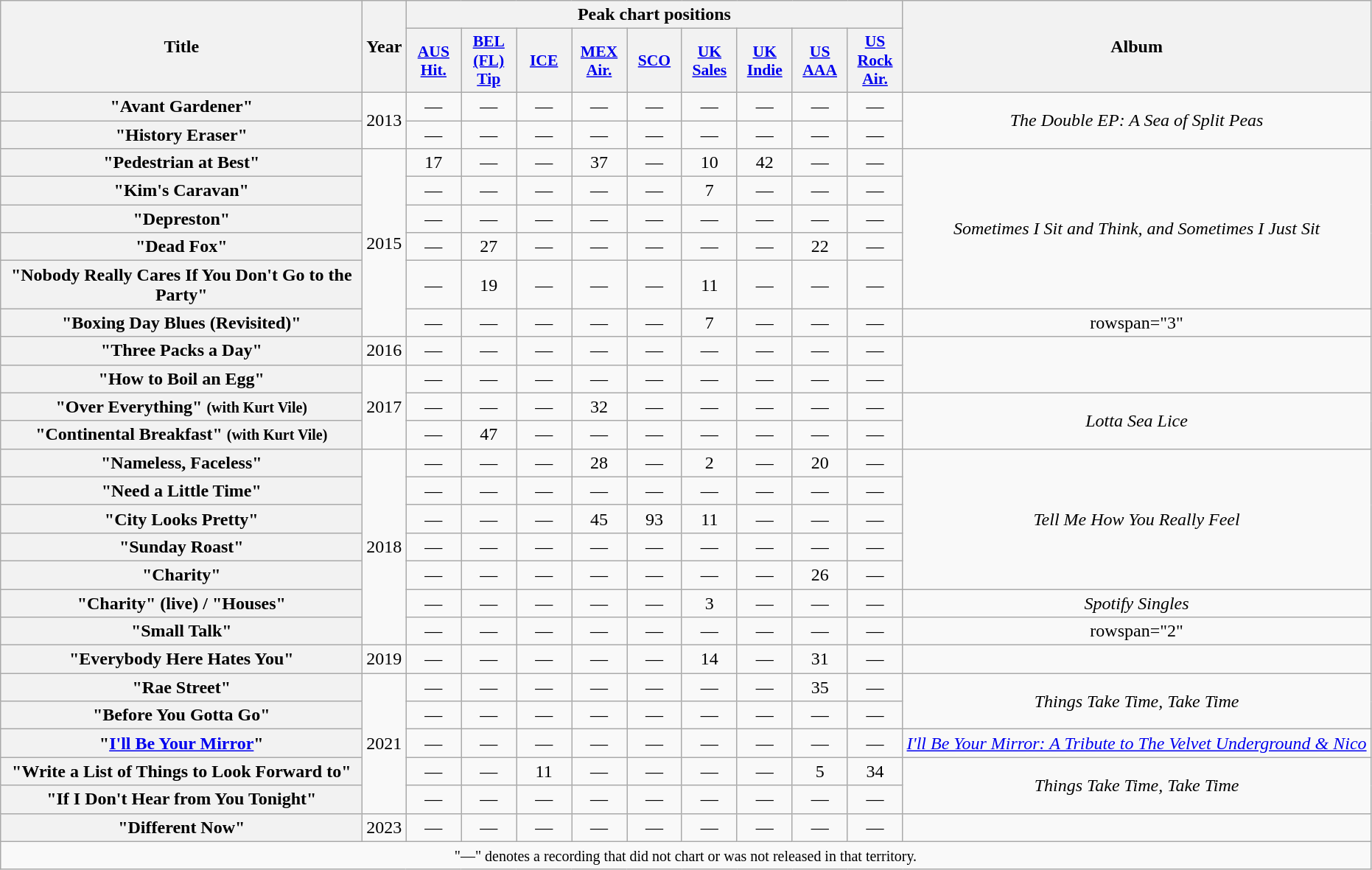<table class="wikitable plainrowheaders" style="text-align:center;">
<tr>
<th scope="col" rowspan="2" style="width:20em;">Title</th>
<th scope="col" rowspan="2">Year</th>
<th scope="col" colspan="9">Peak chart positions</th>
<th scope="col" rowspan="2">Album</th>
</tr>
<tr>
<th scope="col" style="width:3em;font-size:90%;"><a href='#'>AUS<br>Hit.</a><br></th>
<th scope="col" style="width:3em;font-size:90%;"><a href='#'>BEL<br>(FL)<br>Tip</a><br></th>
<th scope="col" style="width:3em;font-size:90%;"><a href='#'>ICE</a><br></th>
<th scope="col" style="width:3em;font-size:90%;"><a href='#'>MEX<br>Air.</a><br></th>
<th scope="col" style="width:3em;font-size:90%;"><a href='#'>SCO</a><br></th>
<th scope="col" style="width:3em;font-size:90%;"><a href='#'>UK<br>Sales</a><br></th>
<th scope="col" style="width:3em;font-size:90%;"><a href='#'>UK<br>Indie</a><br></th>
<th scope="col" style="width:3em;font-size:90%;"><a href='#'>US<br>AAA</a><br></th>
<th scope="col" style="width:3em;font-size:90%;"><a href='#'>US<br>Rock<br>Air.</a><br></th>
</tr>
<tr>
<th scope="row">"Avant Gardener"</th>
<td rowspan="2">2013</td>
<td>—</td>
<td>—</td>
<td>—</td>
<td>—</td>
<td>—</td>
<td>—</td>
<td>—</td>
<td>—</td>
<td>—</td>
<td rowspan="2"><em>The Double EP: A Sea of Split Peas</em></td>
</tr>
<tr>
<th scope="row">"History Eraser"</th>
<td>—</td>
<td>—</td>
<td>—</td>
<td>—</td>
<td>—</td>
<td>—</td>
<td>—</td>
<td>—</td>
<td>—</td>
</tr>
<tr>
<th scope="row">"Pedestrian at Best"</th>
<td rowspan="6">2015</td>
<td>17</td>
<td>—</td>
<td>—</td>
<td>37</td>
<td>—</td>
<td>10</td>
<td>42</td>
<td>—</td>
<td>—</td>
<td rowspan="5"><em>Sometimes I Sit and Think, and Sometimes I Just Sit</em></td>
</tr>
<tr>
<th scope="row">"Kim's Caravan"</th>
<td>—</td>
<td>—</td>
<td>—</td>
<td>—</td>
<td>—</td>
<td>7</td>
<td>—</td>
<td>—</td>
<td>—</td>
</tr>
<tr>
<th scope="row">"Depreston"</th>
<td>—</td>
<td>—</td>
<td>—</td>
<td>—</td>
<td>—</td>
<td>—</td>
<td>—</td>
<td>—</td>
<td>—</td>
</tr>
<tr>
<th scope="row">"Dead Fox"</th>
<td>—</td>
<td>27</td>
<td>—</td>
<td>—</td>
<td>—</td>
<td>—</td>
<td>—</td>
<td>22</td>
<td>—</td>
</tr>
<tr>
<th scope="row">"Nobody Really Cares If You Don't Go to the Party"</th>
<td>—</td>
<td>19</td>
<td>—</td>
<td>—</td>
<td>—</td>
<td>11</td>
<td>—</td>
<td>—</td>
<td>—</td>
</tr>
<tr>
<th scope="row">"Boxing Day Blues (Revisited)"</th>
<td>—</td>
<td>—</td>
<td>—</td>
<td>—</td>
<td>—</td>
<td>7</td>
<td>—</td>
<td>—</td>
<td>—</td>
<td>rowspan="3" </td>
</tr>
<tr>
<th scope="row">"Three Packs a Day"</th>
<td>2016</td>
<td>—</td>
<td>—</td>
<td>—</td>
<td>—</td>
<td>—</td>
<td>—</td>
<td>—</td>
<td>—</td>
<td>—</td>
</tr>
<tr>
<th scope="row">"How to Boil an Egg"</th>
<td rowspan="3">2017</td>
<td>—</td>
<td>—</td>
<td>—</td>
<td>—</td>
<td>—</td>
<td>—</td>
<td>—</td>
<td>—</td>
<td>—</td>
</tr>
<tr>
<th scope="row">"Over Everything" <small>(with Kurt Vile)</small></th>
<td>—</td>
<td>—</td>
<td>—</td>
<td>32</td>
<td>—</td>
<td>—</td>
<td>—</td>
<td>—</td>
<td>—</td>
<td rowspan="2"><em>Lotta Sea Lice</em></td>
</tr>
<tr>
<th scope="row">"Continental Breakfast" <small>(with Kurt Vile)</small></th>
<td>—</td>
<td>47</td>
<td>—</td>
<td>—</td>
<td>—</td>
<td>—</td>
<td>—</td>
<td>—</td>
<td>—</td>
</tr>
<tr>
<th scope="row">"Nameless, Faceless"</th>
<td rowspan="7">2018</td>
<td>—</td>
<td>—</td>
<td>—</td>
<td>28</td>
<td>—</td>
<td>2</td>
<td>—</td>
<td>20</td>
<td>—</td>
<td rowspan="5"><em>Tell Me How You Really Feel</em></td>
</tr>
<tr>
<th scope="row">"Need a Little Time"</th>
<td>—</td>
<td>—</td>
<td>—</td>
<td>—</td>
<td>—</td>
<td>—</td>
<td>—</td>
<td>—</td>
<td>—</td>
</tr>
<tr>
<th scope="row">"City Looks Pretty"</th>
<td>—</td>
<td>—</td>
<td>—</td>
<td>45</td>
<td>93</td>
<td>11</td>
<td>—</td>
<td>—</td>
<td>—</td>
</tr>
<tr>
<th scope="row">"Sunday Roast"</th>
<td>—</td>
<td>—</td>
<td>—</td>
<td>—</td>
<td>—</td>
<td>—</td>
<td>—</td>
<td>—</td>
<td>—</td>
</tr>
<tr>
<th scope="row">"Charity"</th>
<td>—</td>
<td>—</td>
<td>—</td>
<td>—</td>
<td>—</td>
<td>—</td>
<td>—</td>
<td>26</td>
<td>—</td>
</tr>
<tr>
<th scope="row">"Charity" (live) / "Houses"</th>
<td>—</td>
<td>—</td>
<td>—</td>
<td>—</td>
<td>—</td>
<td>3</td>
<td>—</td>
<td>—</td>
<td>—</td>
<td><em>Spotify Singles</em></td>
</tr>
<tr>
<th scope="row">"Small Talk"</th>
<td>—</td>
<td>—</td>
<td>—</td>
<td>—</td>
<td>—</td>
<td>—</td>
<td>—</td>
<td>—</td>
<td>—</td>
<td>rowspan="2" </td>
</tr>
<tr>
<th scope="row">"Everybody Here Hates You"</th>
<td>2019</td>
<td>—</td>
<td>—</td>
<td>—</td>
<td>—</td>
<td>—</td>
<td>14</td>
<td>—</td>
<td>31</td>
<td>—</td>
</tr>
<tr>
<th scope="row">"Rae Street"</th>
<td rowspan="5">2021</td>
<td>—</td>
<td>—</td>
<td>—</td>
<td>—</td>
<td>—</td>
<td>—</td>
<td>—</td>
<td>35</td>
<td>—</td>
<td rowspan="2"><em>Things Take Time, Take Time</em></td>
</tr>
<tr>
<th scope="row">"Before You Gotta Go"</th>
<td>—</td>
<td>—</td>
<td>—</td>
<td>—</td>
<td>—</td>
<td>—</td>
<td>—</td>
<td>—</td>
<td>—</td>
</tr>
<tr>
<th scope="row">"<a href='#'>I'll Be Your Mirror</a>"</th>
<td>—</td>
<td>—</td>
<td>—</td>
<td>—</td>
<td>—</td>
<td>—</td>
<td>—</td>
<td>—</td>
<td>—</td>
<td><em><a href='#'>I'll Be Your Mirror: A Tribute to The Velvet Underground & Nico</a></em></td>
</tr>
<tr>
<th scope="row">"Write a List of Things to Look Forward to"</th>
<td>—</td>
<td>—</td>
<td>11</td>
<td>—</td>
<td>—</td>
<td>—</td>
<td>—</td>
<td>5</td>
<td>34</td>
<td rowspan="2"><em>Things Take Time, Take Time</em></td>
</tr>
<tr>
<th scope="row">"If I Don't Hear from You Tonight"</th>
<td>—</td>
<td>—</td>
<td>—</td>
<td>—</td>
<td>—</td>
<td>—</td>
<td>—</td>
<td>—</td>
<td>—</td>
</tr>
<tr>
<th scope="row">"Different Now"</th>
<td>2023</td>
<td>—</td>
<td>—</td>
<td>—</td>
<td>—</td>
<td>—</td>
<td>—</td>
<td>—</td>
<td>—</td>
<td>—</td>
<td></td>
</tr>
<tr>
<td colspan="12"><small>"—" denotes a recording that did not chart or was not released in that territory.</small></td>
</tr>
</table>
